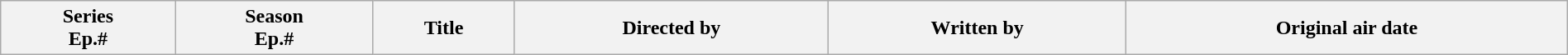<table class="wikitable plainrowheaders" style="width:100%; margin:auto;">
<tr>
<th>Series<br>Ep.#</th>
<th>Season<br>Ep.#</th>
<th>Title</th>
<th>Directed by</th>
<th>Written by</th>
<th>Original air date<br>






</th>
</tr>
</table>
